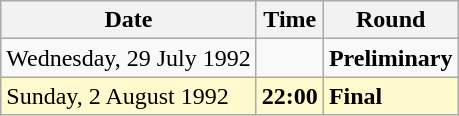<table class="wikitable">
<tr>
<th>Date</th>
<th>Time</th>
<th>Round</th>
</tr>
<tr>
<td>Wednesday, 29 July 1992</td>
<td></td>
<td><strong>Preliminary</strong></td>
</tr>
<tr style=background:lemonchiffon>
<td>Sunday, 2 August 1992</td>
<td><strong>22:00</strong></td>
<td><strong>Final</strong></td>
</tr>
</table>
